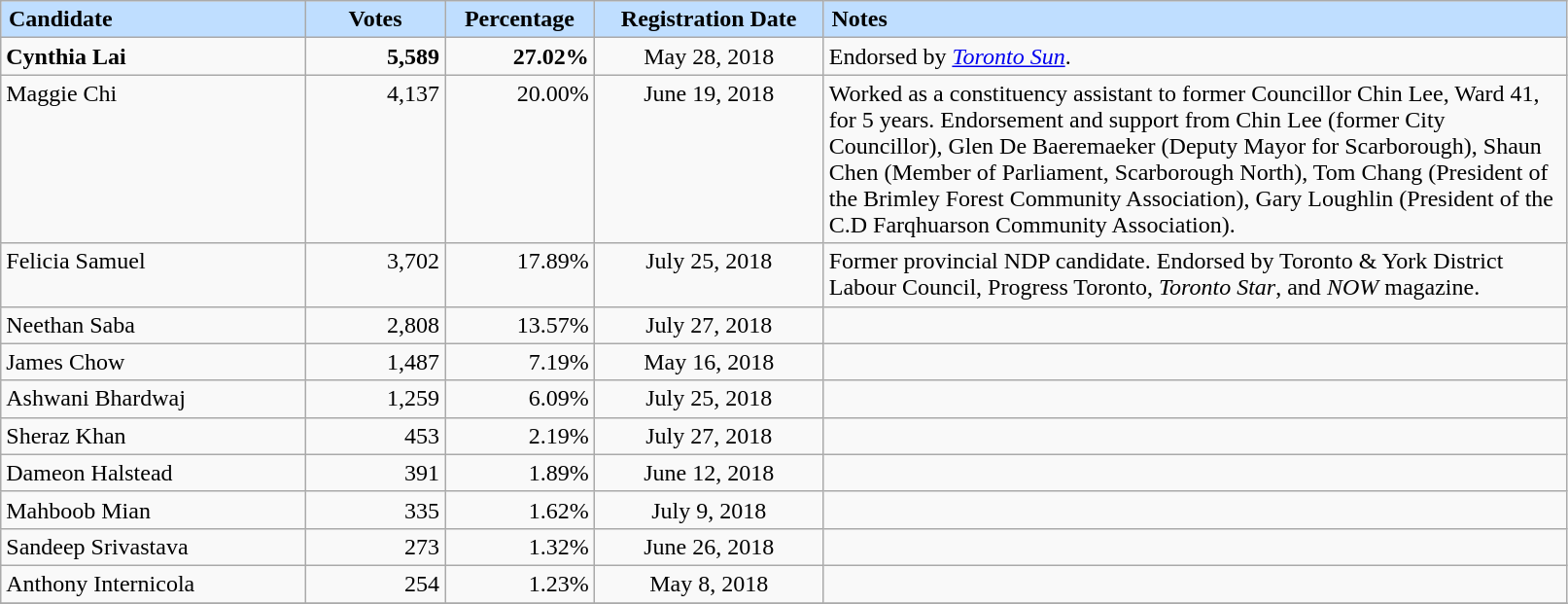<table class="sortable wikitable">
<tr>
<th scope="col" style="background-color:#bfdeff;width:200px;text-align:left;padding-left:5px;">Candidate</th>
<th scope="col" style="background-color:#bfdeff;width:88px;">Votes</th>
<th scope="col" style="background-color:#bfdeff;width:95px;">Percentage</th>
<th scope="col" style="background-color:#bfdeff;width:150px;">Registration Date</th>
<th scope="col" style="background-color:#bfdeff;width:500px;text-align:left;padding-left:5px;">Notes</th>
</tr>
<tr>
<td valign="top"><strong>Cynthia Lai</strong></td>
<td valign="top" align="right"><strong>5,589</strong></td>
<td valign="top" align="right"><strong>27.02%</strong></td>
<td valign="top" align="center">May 28, 2018</td>
<td>Endorsed by <em><a href='#'>Toronto Sun</a></em>.</td>
</tr>
<tr>
<td valign="top">Maggie Chi</td>
<td valign="top" align="right">4,137</td>
<td valign="top" align="right">20.00%</td>
<td valign="top" align="center">June 19, 2018</td>
<td>Worked as a constituency assistant to former Councillor Chin Lee, Ward 41, for 5 years. Endorsement and support from Chin Lee (former City Councillor), Glen De Baeremaeker (Deputy Mayor for Scarborough), Shaun Chen (Member of Parliament, Scarborough North), Tom Chang (President of the Brimley Forest Community Association), Gary Loughlin (President of the C.D Farqhuarson Community Association).</td>
</tr>
<tr>
<td valign="top">Felicia Samuel</td>
<td valign="top" align="right">3,702</td>
<td valign="top" align="right">17.89%</td>
<td valign="top" align="center">July 25, 2018</td>
<td>Former provincial NDP candidate. Endorsed by Toronto & York District Labour Council, Progress Toronto,  <em>Toronto Star</em>, and <em>NOW</em> magazine.</td>
</tr>
<tr>
<td valign="top">Neethan Saba</td>
<td valign="top" align="right">2,808</td>
<td valign="top" align="right">13.57%</td>
<td valign="top" align="center">July 27, 2018</td>
<td></td>
</tr>
<tr>
<td valign="top">James Chow</td>
<td valign="top" align="right">1,487</td>
<td valign="top" align="right">7.19%</td>
<td valign="top" align="center">May 16, 2018</td>
<td></td>
</tr>
<tr>
<td valign="top">Ashwani Bhardwaj</td>
<td valign="top" align="right">1,259</td>
<td valign="top" align="right">6.09%</td>
<td valign="top" align="center">July 25, 2018</td>
<td></td>
</tr>
<tr>
<td valign="top">Sheraz Khan</td>
<td valign="top" align="right">453</td>
<td valign="top" align="right">2.19%</td>
<td valign="top" align="center">July 27, 2018</td>
<td></td>
</tr>
<tr>
<td valign="top">Dameon Halstead</td>
<td valign="top" align="right">391</td>
<td valign="top" align="right">1.89%</td>
<td valign="top" align="center">June 12, 2018</td>
<td></td>
</tr>
<tr>
<td valign="top">Mahboob Mian</td>
<td valign="top" align="right">335</td>
<td valign="top" align="right">1.62%</td>
<td valign="top" align="center">July 9, 2018</td>
<td></td>
</tr>
<tr>
<td valign="top">Sandeep Srivastava</td>
<td valign="top" align="right">273</td>
<td valign="top" align="right">1.32%</td>
<td valign="top" align="center">June 26, 2018</td>
<td></td>
</tr>
<tr>
<td valign="top">Anthony Internicola</td>
<td valign="top" align="right">254</td>
<td valign="top" align="right">1.23%</td>
<td valign="top" align="center">May 8, 2018</td>
<td></td>
</tr>
<tr>
</tr>
</table>
